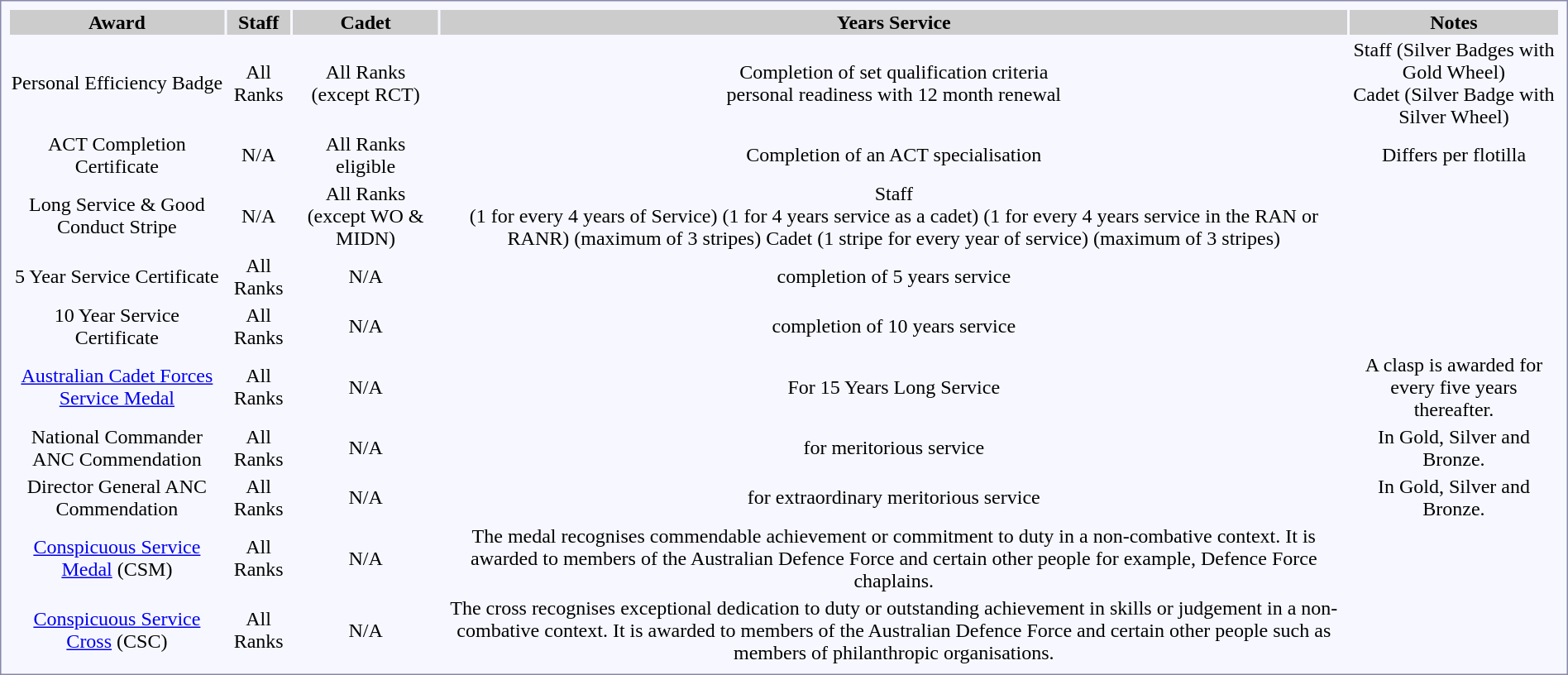<table class="mw-collapsible" style="border:1px solid #8888aa; background:#f7f8ff; text-align:center; padding:5px;">
<tr style="background:#CCCCCC">
<th>Award</th>
<th>Staff</th>
<th>Cadet</th>
<th>Years Service</th>
<th>Notes</th>
</tr>
<tr>
<td>Personal Efficiency Badge</td>
<td>All Ranks</td>
<td>All Ranks (except RCT)</td>
<td>Completion of set qualification criteria<br>personal readiness with 12 month renewal</td>
<td>Staff (Silver Badges with Gold Wheel)<br>Cadet (Silver Badge with Silver Wheel)</td>
</tr>
<tr>
<td>ACT Completion Certificate</td>
<td>N/A</td>
<td>All Ranks eligible</td>
<td>Completion of an ACT specialisation</td>
<td>Differs per flotilla</td>
</tr>
<tr>
<td>Long Service & Good Conduct Stripe</td>
<td>N/A</td>
<td>All Ranks (except WO & MIDN)</td>
<td>Staff<br>(1 for every 4 years of Service)
(1 for 4 years service as a cadet)
(1 for every 4 years service in the RAN or RANR)
(maximum of 3 stripes)
Cadet
(1 stripe for every year of service)
(maximum of 3 stripes)</td>
<td></td>
</tr>
<tr>
<td>5 Year Service Certificate</td>
<td>All Ranks</td>
<td>N/A</td>
<td>completion of 5 years service</td>
<td></td>
</tr>
<tr>
<td>10 Year Service Certificate</td>
<td>All Ranks</td>
<td>N/A</td>
<td>completion of 10 years service</td>
<td></td>
</tr>
<tr>
<td><a href='#'>Australian Cadet Forces Service Medal</a></td>
<td>All Ranks</td>
<td>N/A</td>
<td>For 15 Years Long Service</td>
<td>A clasp is awarded for every five years thereafter.</td>
</tr>
<tr>
<td>National Commander ANC Commendation</td>
<td>All Ranks</td>
<td>N/A</td>
<td>for meritorious service</td>
<td>In Gold, Silver and Bronze.</td>
</tr>
<tr>
<td>Director General ANC Commendation</td>
<td>All Ranks</td>
<td>N/A</td>
<td>for extraordinary meritorious service</td>
<td>In Gold, Silver and Bronze.</td>
</tr>
<tr>
<td><a href='#'>Conspicuous Service Medal</a> (CSM)</td>
<td>All Ranks</td>
<td>N/A</td>
<td>The medal recognises commendable achievement or commitment to duty in a non-combative context. It is awarded to members of the Australian Defence Force and certain other people for example, Defence Force chaplains.</td>
<td></td>
</tr>
<tr>
<td><a href='#'>Conspicuous Service Cross</a> (CSC)</td>
<td>All Ranks</td>
<td>N/A</td>
<td>The cross recognises exceptional dedication to duty or outstanding achievement in skills or judgement in a non-combative context. It is awarded to members of the Australian Defence Force and certain other people such as members of philanthropic organisations.</td>
<td></td>
</tr>
</table>
